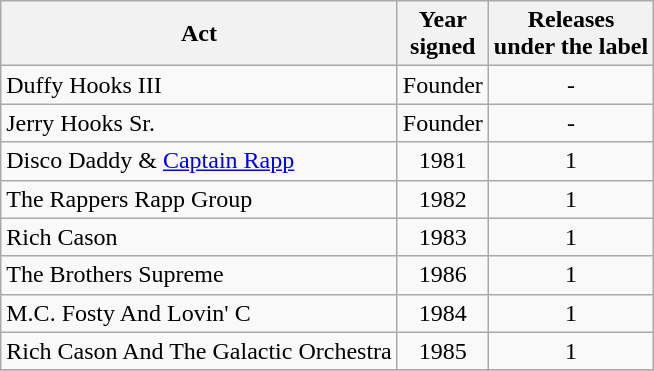<table class="wikitable">
<tr>
<th>Act</th>
<th>Year <br>signed</th>
<th>Releases <br>under the label</th>
</tr>
<tr>
<td>Duffy Hooks III</td>
<td style="text-align:center;">Founder</td>
<td style="text-align:center;">-</td>
</tr>
<tr>
<td>Jerry Hooks Sr.</td>
<td style="text-align:center;">Founder</td>
<td style="text-align:center;">-</td>
</tr>
<tr>
<td>Disco Daddy & <a href='#'>Captain Rapp</a></td>
<td style="text-align:center;">1981</td>
<td style="text-align:center;">1</td>
</tr>
<tr>
<td>The Rappers Rapp Group</td>
<td style="text-align:center;">1982</td>
<td style="text-align:center;">1</td>
</tr>
<tr>
<td>Rich Cason</td>
<td style="text-align:center;">1983</td>
<td style="text-align:center;">1</td>
</tr>
<tr>
<td>The Brothers Supreme</td>
<td style="text-align:center;">1986</td>
<td style="text-align:center;">1</td>
</tr>
<tr>
<td>M.C. Fosty And Lovin' C</td>
<td style="text-align:center;">1984</td>
<td style="text-align:center;">1</td>
</tr>
<tr>
<td>Rich Cason And The Galactic Orchestra</td>
<td style="text-align:center;">1985</td>
<td style="text-align:center;">1</td>
</tr>
<tr>
</tr>
</table>
